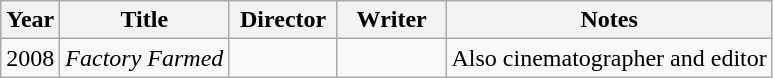<table class="wikitable">
<tr>
<th>Year</th>
<th>Title</th>
<th width=65>Director</th>
<th width=65>Writer</th>
<th>Notes</th>
</tr>
<tr>
<td>2008</td>
<td><em>Factory Farmed</em></td>
<td></td>
<td></td>
<td>Also cinematographer and editor</td>
</tr>
</table>
